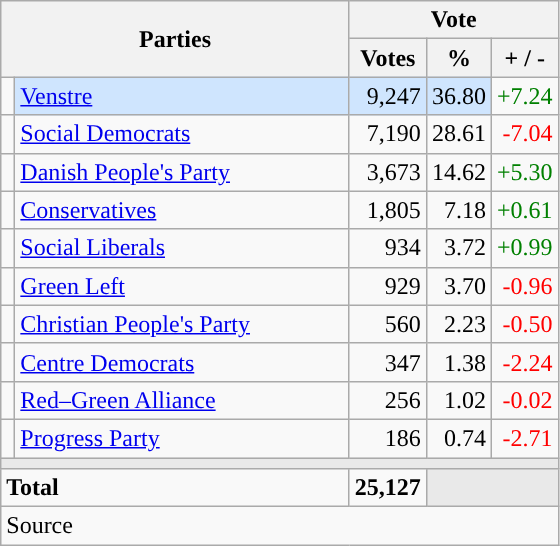<table class="wikitable" style="text-align:right;">
<tr>
<th style="text-align:centre;" rowspan="2" colspan="2" width="225">Parties</th>
<th colspan="3">Vote</th>
</tr>
<tr>
<th width="15">Votes</th>
<th width="15">%</th>
<th width="15">+ / -</th>
</tr>
<tr>
<td width="2" style="color:inherit;background:"></td>
<td bgcolor=#cfe5fe  align="left"><a href='#'>Venstre</a></td>
<td bgcolor=#cfe5fe>9,247</td>
<td bgcolor=#cfe5fe>36.80</td>
<td style=color:green;>+7.24</td>
</tr>
<tr>
<td width="2" style="color:inherit;background:"></td>
<td align="left"><a href='#'>Social Democrats</a></td>
<td>7,190</td>
<td>28.61</td>
<td style=color:red;>-7.04</td>
</tr>
<tr>
<td width="2" style="color:inherit;background:"></td>
<td align="left"><a href='#'>Danish People's Party</a></td>
<td>3,673</td>
<td>14.62</td>
<td style=color:green;>+5.30</td>
</tr>
<tr>
<td width="2" style="color:inherit;background:"></td>
<td align="left"><a href='#'>Conservatives</a></td>
<td>1,805</td>
<td>7.18</td>
<td style=color:green;>+0.61</td>
</tr>
<tr>
<td width="2" style="color:inherit;background:"></td>
<td align="left"><a href='#'>Social Liberals</a></td>
<td>934</td>
<td>3.72</td>
<td style=color:green;>+0.99</td>
</tr>
<tr>
<td width="2" style="color:inherit;background:"></td>
<td align="left"><a href='#'>Green Left</a></td>
<td>929</td>
<td>3.70</td>
<td style=color:red;>-0.96</td>
</tr>
<tr>
<td width="2" style="color:inherit;background:"></td>
<td align="left"><a href='#'>Christian People's Party</a></td>
<td>560</td>
<td>2.23</td>
<td style=color:red;>-0.50</td>
</tr>
<tr>
<td width="2" style="color:inherit;background:"></td>
<td align="left"><a href='#'>Centre Democrats</a></td>
<td>347</td>
<td>1.38</td>
<td style=color:red;>-2.24</td>
</tr>
<tr>
<td width="2" style="color:inherit;background:"></td>
<td align="left"><a href='#'>Red–Green Alliance</a></td>
<td>256</td>
<td>1.02</td>
<td style=color:red;>-0.02</td>
</tr>
<tr>
<td width="2" style="color:inherit;background:"></td>
<td align="left"><a href='#'>Progress Party</a></td>
<td>186</td>
<td>0.74</td>
<td style=color:red;>-2.71</td>
</tr>
<tr>
<td colspan="7" bgcolor="#E9E9E9"></td>
</tr>
<tr>
<td align="left" colspan="2"><strong>Total</strong></td>
<td><strong>25,127</strong></td>
<td bgcolor="#E9E9E9" colspan="2"></td>
</tr>
<tr>
<td align="left" colspan="6">Source</td>
</tr>
</table>
